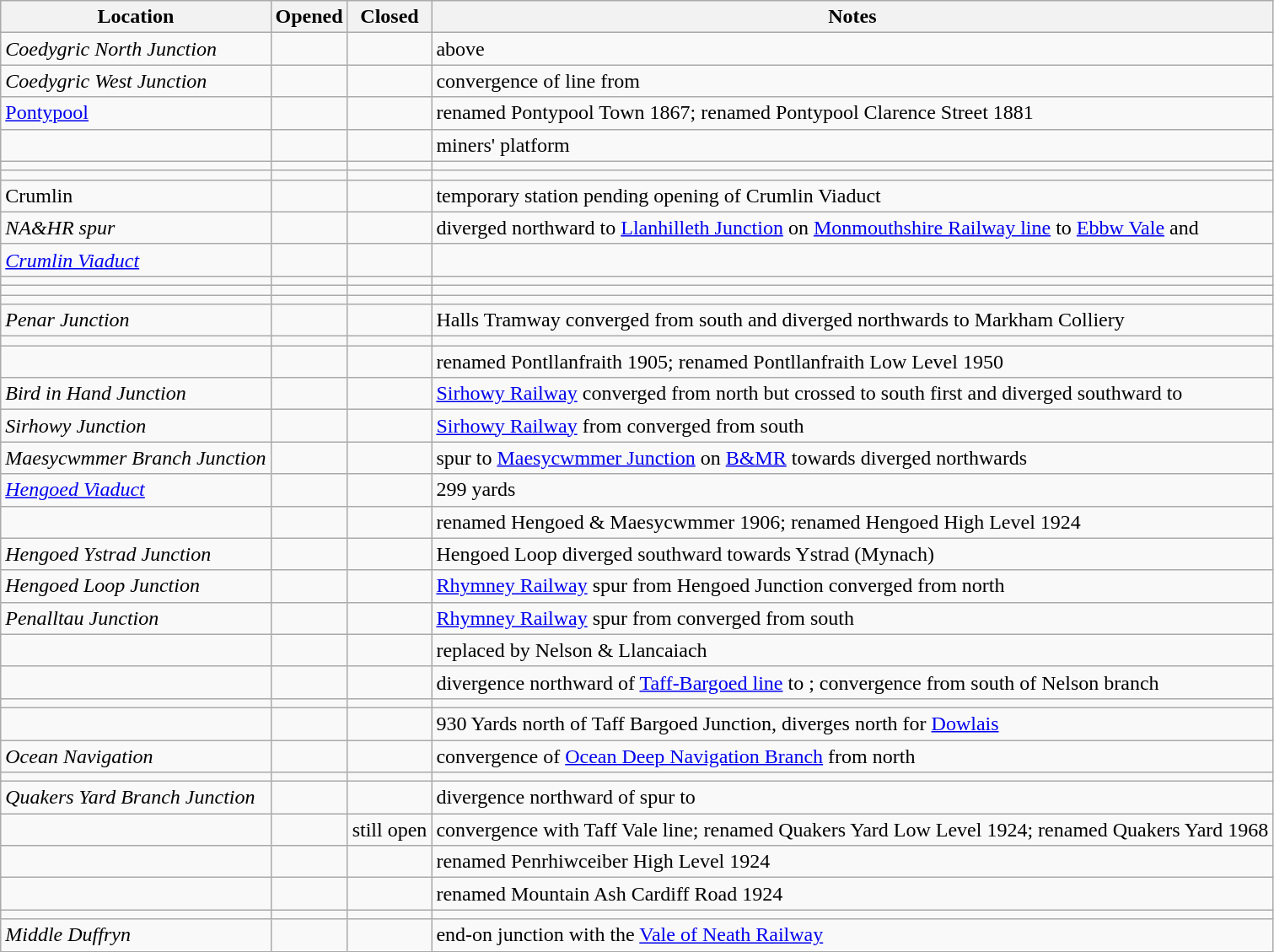<table class="wikitable sortable">
<tr>
<th>Location</th>
<th>Opened</th>
<th>Closed</th>
<th>Notes</th>
</tr>
<tr>
<td><em>Coedygric North Junction</em></td>
<td></td>
<td></td>
<td>above</td>
</tr>
<tr>
<td><em>Coedygric West Junction</em></td>
<td></td>
<td></td>
<td>convergence of line from </td>
</tr>
<tr>
<td><a href='#'>Pontypool</a></td>
<td></td>
<td></td>
<td>renamed Pontypool Town 1867; renamed Pontypool Clarence Street 1881</td>
</tr>
<tr>
<td></td>
<td></td>
<td></td>
<td>miners' platform</td>
</tr>
<tr>
<td></td>
<td></td>
<td></td>
<td></td>
</tr>
<tr>
<td></td>
<td></td>
<td></td>
<td></td>
</tr>
<tr>
<td>Crumlin</td>
<td></td>
<td></td>
<td>temporary station pending opening of Crumlin Viaduct</td>
</tr>
<tr>
<td><em>NA&HR spur</em></td>
<td></td>
<td></td>
<td>diverged northward to <a href='#'>Llanhilleth Junction</a> on <a href='#'>Monmouthshire Railway line</a> to <a href='#'>Ebbw Vale</a> and </td>
</tr>
<tr>
<td><em><a href='#'>Crumlin Viaduct</a></em></td>
<td></td>
<td></td>
<td></td>
</tr>
<tr>
<td></td>
<td></td>
<td></td>
<td></td>
</tr>
<tr>
<td></td>
<td></td>
<td></td>
<td></td>
</tr>
<tr>
<td></td>
<td></td>
<td></td>
<td></td>
</tr>
<tr>
<td><em>Penar Junction</em></td>
<td></td>
<td></td>
<td>Halls Tramway converged from south and diverged northwards to Markham Colliery</td>
</tr>
<tr>
<td></td>
<td></td>
<td></td>
<td></td>
</tr>
<tr>
<td></td>
<td></td>
<td></td>
<td>renamed Pontllanfraith 1905; renamed Pontllanfraith Low Level 1950</td>
</tr>
<tr>
<td><em>Bird in Hand Junction</em></td>
<td></td>
<td></td>
<td><a href='#'>Sirhowy Railway</a> converged from north but crossed to south first and diverged southward to </td>
</tr>
<tr>
<td><em>Sirhowy Junction</em></td>
<td></td>
<td></td>
<td><a href='#'>Sirhowy Railway</a> from  converged from south</td>
</tr>
<tr>
<td><em>Maesycwmmer Branch Junction</em></td>
<td></td>
<td></td>
<td>spur to <a href='#'>Maesycwmmer Junction</a> on <a href='#'>B&MR</a> towards  diverged northwards</td>
</tr>
<tr>
<td><em><a href='#'>Hengoed Viaduct</a></em></td>
<td></td>
<td></td>
<td>299 yards</td>
</tr>
<tr>
<td></td>
<td></td>
<td></td>
<td>renamed Hengoed & Maesycwmmer 1906; renamed Hengoed High Level 1924</td>
</tr>
<tr>
<td><em>Hengoed Ystrad Junction</em></td>
<td></td>
<td></td>
<td>Hengoed Loop diverged southward towards Ystrad (Mynach)</td>
</tr>
<tr>
<td><em>Hengoed Loop Junction</em></td>
<td></td>
<td></td>
<td><a href='#'>Rhymney Railway</a> spur from Hengoed Junction converged from north</td>
</tr>
<tr>
<td><em>Penalltau Junction</em></td>
<td></td>
<td></td>
<td><a href='#'>Rhymney Railway</a> spur from  converged from south</td>
</tr>
<tr>
<td></td>
<td></td>
<td></td>
<td>replaced by Nelson & Llancaiach</td>
</tr>
<tr>
<td {{rws></td>
<td></td>
<td></td>
<td>divergence northward of <a href='#'>Taff-Bargoed line</a> to ; convergence from south of Nelson branch</td>
</tr>
<tr>
<td></td>
<td></td>
<td></td>
<td></td>
</tr>
<tr>
<td></td>
<td></td>
<td></td>
<td>930 Yards north of Taff Bargoed Junction, diverges north for <a href='#'>Dowlais</a></td>
</tr>
<tr>
<td><em>Ocean Navigation</em></td>
<td></td>
<td></td>
<td>convergence of <a href='#'>Ocean Deep Navigation Branch</a> from north</td>
</tr>
<tr>
<td></td>
<td></td>
<td></td>
<td></td>
</tr>
<tr>
<td><em>Quakers Yard Branch Junction</em></td>
<td></td>
<td></td>
<td>divergence northward of spur to </td>
</tr>
<tr>
<td></td>
<td></td>
<td>still open</td>
<td>convergence with Taff Vale line; renamed Quakers Yard Low Level 1924; renamed Quakers Yard 1968</td>
</tr>
<tr>
<td></td>
<td></td>
<td></td>
<td>renamed Penrhiwceiber High Level 1924</td>
</tr>
<tr>
<td></td>
<td></td>
<td></td>
<td>renamed Mountain Ash Cardiff Road 1924</td>
</tr>
<tr>
<td></td>
<td></td>
<td></td>
<td></td>
</tr>
<tr>
<td><em>Middle Duffryn</em></td>
<td></td>
<td></td>
<td>end-on junction with the <a href='#'>Vale of Neath Railway</a></td>
</tr>
</table>
